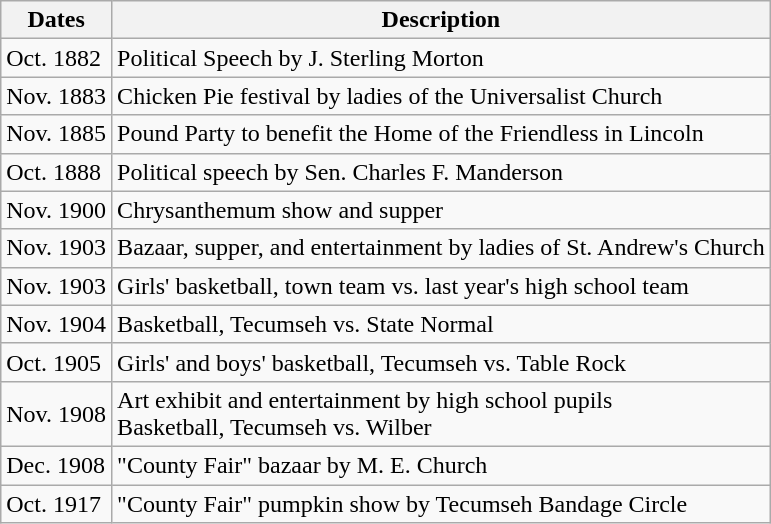<table class="wikitable">
<tr>
<th>Dates</th>
<th>Description</th>
</tr>
<tr>
<td>Oct. 1882</td>
<td>Political Speech by J. Sterling Morton</td>
</tr>
<tr>
<td>Nov. 1883</td>
<td>Chicken Pie festival by ladies of the Universalist Church</td>
</tr>
<tr>
<td>Nov. 1885</td>
<td>Pound Party to benefit the Home of the Friendless in Lincoln</td>
</tr>
<tr>
<td>Oct. 1888</td>
<td>Political speech by Sen. Charles F. Manderson</td>
</tr>
<tr>
<td>Nov. 1900</td>
<td>Chrysanthemum show and supper</td>
</tr>
<tr>
<td>Nov. 1903</td>
<td>Bazaar, supper, and entertainment by ladies of St. Andrew's Church</td>
</tr>
<tr>
<td>Nov. 1903</td>
<td>Girls' basketball, town team vs. last year's high school team</td>
</tr>
<tr>
<td>Nov. 1904</td>
<td>Basketball, Tecumseh vs. State Normal</td>
</tr>
<tr>
<td>Oct. 1905</td>
<td>Girls' and boys' basketball, Tecumseh vs. Table Rock</td>
</tr>
<tr>
<td>Nov. 1908</td>
<td>Art exhibit and entertainment by high school pupils<br>Basketball, Tecumseh vs. Wilber</td>
</tr>
<tr>
<td>Dec. 1908</td>
<td>"County Fair" bazaar by M. E. Church</td>
</tr>
<tr>
<td>Oct. 1917</td>
<td>"County Fair" pumpkin show by Tecumseh Bandage Circle</td>
</tr>
</table>
